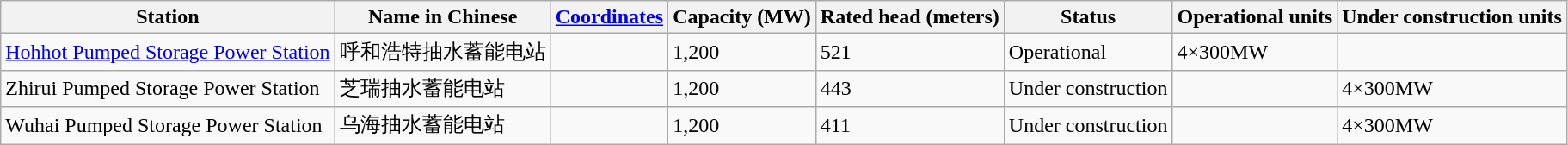<table class="wikitable sortable">
<tr>
<th>Station</th>
<th>Name in Chinese</th>
<th><a href='#'>Coordinates</a></th>
<th>Capacity (MW)</th>
<th>Rated head (meters)</th>
<th>Status</th>
<th>Operational units</th>
<th>Under construction units</th>
</tr>
<tr>
<td><a href='#'>Hohhot Pumped Storage Power Station</a></td>
<td>呼和浩特抽水蓄能电站</td>
<td></td>
<td>1,200</td>
<td>521</td>
<td>Operational</td>
<td>4×300MW</td>
<td></td>
</tr>
<tr>
<td>Zhirui Pumped Storage Power Station</td>
<td>芝瑞抽水蓄能电站</td>
<td></td>
<td>1,200</td>
<td>443</td>
<td>Under construction</td>
<td></td>
<td>4×300MW</td>
</tr>
<tr>
<td>Wuhai Pumped Storage Power Station</td>
<td>乌海抽水蓄能电站</td>
<td></td>
<td>1,200</td>
<td>411</td>
<td>Under construction</td>
<td></td>
<td>4×300MW</td>
</tr>
</table>
